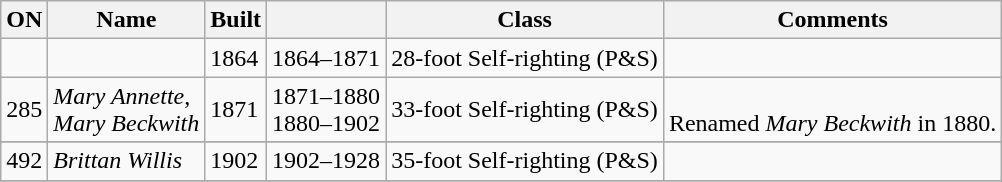<table class="wikitable">
<tr>
<th>ON</th>
<th>Name</th>
<th>Built</th>
<th></th>
<th>Class</th>
<th>Comments</th>
</tr>
<tr>
<td></td>
<td></td>
<td>1864</td>
<td>1864–1871</td>
<td>28-foot Self-righting (P&S)</td>
<td></td>
</tr>
<tr>
<td>285</td>
<td><em>Mary Annette</em>,<br><em>Mary Beckwith</em></td>
<td>1871</td>
<td>1871–1880<br>1880–1902</td>
<td>33-foot Self-righting (P&S)</td>
<td><br>Renamed <em>Mary Beckwith</em> in 1880.</td>
</tr>
<tr>
</tr>
<tr>
<td>492</td>
<td><em>Brittan Willis</em></td>
<td>1902</td>
<td>1902–1928</td>
<td>35-foot Self-righting (P&S)</td>
<td></td>
</tr>
<tr>
</tr>
</table>
